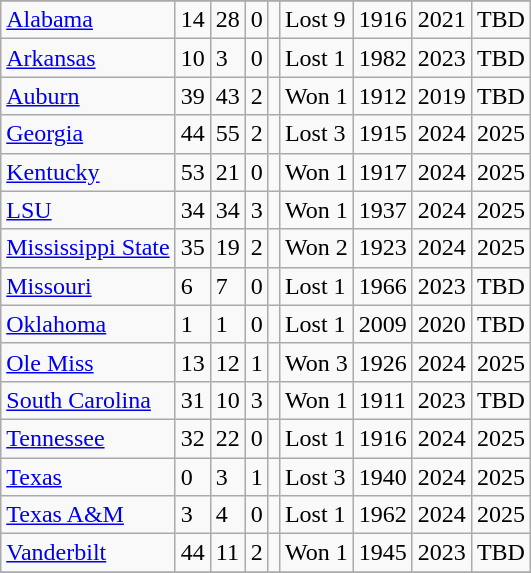<table class="wikitable">
<tr>
</tr>
<tr>
<td><a href='#'>Alabama</a></td>
<td>14</td>
<td>28</td>
<td>0</td>
<td></td>
<td>Lost 9</td>
<td>1916</td>
<td>2021</td>
<td>TBD</td>
</tr>
<tr>
<td><a href='#'>Arkansas</a></td>
<td>10</td>
<td>3</td>
<td>0</td>
<td></td>
<td>Lost 1</td>
<td>1982</td>
<td>2023</td>
<td>TBD</td>
</tr>
<tr>
<td><a href='#'>Auburn</a></td>
<td>39</td>
<td>43</td>
<td>2</td>
<td></td>
<td>Won 1</td>
<td>1912</td>
<td>2019</td>
<td>TBD</td>
</tr>
<tr>
<td><a href='#'>Georgia</a></td>
<td>44</td>
<td>55</td>
<td>2</td>
<td></td>
<td>Lost 3</td>
<td>1915</td>
<td>2024</td>
<td>2025</td>
</tr>
<tr>
<td><a href='#'>Kentucky</a></td>
<td>53</td>
<td>21</td>
<td>0</td>
<td></td>
<td>Won 1</td>
<td>1917</td>
<td>2024</td>
<td>2025</td>
</tr>
<tr>
<td><a href='#'>LSU</a></td>
<td>34</td>
<td>34</td>
<td>3</td>
<td></td>
<td>Won 1</td>
<td>1937</td>
<td>2024</td>
<td>2025</td>
</tr>
<tr>
<td><a href='#'>Mississippi State</a></td>
<td>35</td>
<td>19</td>
<td>2</td>
<td></td>
<td>Won 2</td>
<td>1923</td>
<td>2024</td>
<td>2025</td>
</tr>
<tr>
<td><a href='#'>Missouri</a></td>
<td>6</td>
<td>7</td>
<td>0</td>
<td></td>
<td>Lost 1</td>
<td>1966</td>
<td>2023</td>
<td>TBD</td>
</tr>
<tr>
<td><a href='#'>Oklahoma</a></td>
<td>1</td>
<td>1</td>
<td>0</td>
<td></td>
<td>Lost 1</td>
<td>2009</td>
<td>2020</td>
<td>TBD</td>
</tr>
<tr>
<td><a href='#'>Ole Miss</a></td>
<td>13</td>
<td>12</td>
<td>1</td>
<td></td>
<td>Won 3</td>
<td>1926</td>
<td>2024</td>
<td>2025</td>
</tr>
<tr>
<td><a href='#'>South Carolina</a></td>
<td>31</td>
<td>10</td>
<td>3</td>
<td></td>
<td>Won 1</td>
<td>1911</td>
<td>2023</td>
<td>TBD</td>
</tr>
<tr>
<td><a href='#'>Tennessee</a></td>
<td>32</td>
<td>22</td>
<td>0</td>
<td></td>
<td>Lost 1</td>
<td>1916</td>
<td>2024</td>
<td>2025</td>
</tr>
<tr>
<td><a href='#'>Texas</a></td>
<td>0</td>
<td>3</td>
<td>1</td>
<td></td>
<td>Lost 3</td>
<td>1940</td>
<td>2024</td>
<td>2025</td>
</tr>
<tr>
<td><a href='#'>Texas A&M</a></td>
<td>3</td>
<td>4</td>
<td>0</td>
<td></td>
<td>Lost 1</td>
<td>1962</td>
<td>2024</td>
<td>2025</td>
</tr>
<tr>
<td><a href='#'>Vanderbilt</a></td>
<td>44</td>
<td>11</td>
<td>2</td>
<td></td>
<td>Won 1</td>
<td>1945</td>
<td>2023</td>
<td>TBD</td>
</tr>
<tr>
</tr>
</table>
